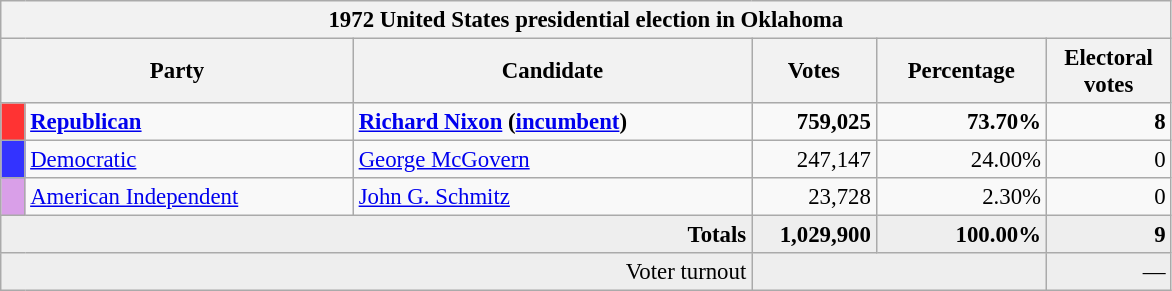<table class="wikitable" style="font-size: 95%;">
<tr>
<th colspan="6">1972 United States presidential election in Oklahoma</th>
</tr>
<tr>
<th colspan="2" style="width: 15em">Party</th>
<th style="width: 17em">Candidate</th>
<th style="width: 5em">Votes</th>
<th style="width: 7em">Percentage</th>
<th style="width: 5em">Electoral votes</th>
</tr>
<tr>
<th style="background-color:#FF3333; width: 3px"></th>
<td style="width: 130px"><strong><a href='#'>Republican</a></strong></td>
<td><strong><a href='#'>Richard Nixon</a> (<a href='#'>incumbent</a>)</strong></td>
<td align="right"><strong>759,025</strong></td>
<td align="right"><strong>73.70%</strong></td>
<td align="right"><strong>8</strong></td>
</tr>
<tr>
<th style="background-color:#3333FF; width: 3px"></th>
<td style="width: 130px"><a href='#'>Democratic</a></td>
<td><a href='#'>George McGovern</a></td>
<td align="right">247,147</td>
<td align="right">24.00%</td>
<td align="right">0</td>
</tr>
<tr>
<th style="background-color:#D99FE8; width: 3px"></th>
<td style="width: 130px"><a href='#'>American Independent</a></td>
<td><a href='#'>John G. Schmitz</a></td>
<td align="right">23,728</td>
<td align="right">2.30%</td>
<td align="right">0</td>
</tr>
<tr bgcolor="#EEEEEE">
<td colspan="3" align="right"><strong>Totals</strong></td>
<td align="right"><strong>1,029,900</strong></td>
<td align="right"><strong>100.00%</strong></td>
<td align="right"><strong>9</strong></td>
</tr>
<tr bgcolor="#EEEEEE">
<td colspan="3" align="right">Voter turnout</td>
<td colspan="2" align="right"></td>
<td align="right">—</td>
</tr>
</table>
